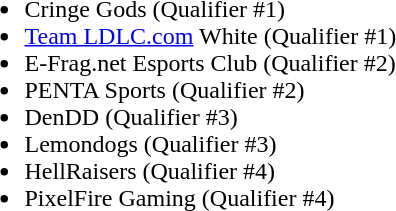<table cellspacing="30">
<tr>
<td valign="top" width="560px"><br><ul><li>Cringe Gods (Qualifier #1)</li><li><a href='#'>Team LDLC.com</a> White (Qualifier #1)</li><li>E-Frag.net Esports Club (Qualifier #2)</li><li>PENTA Sports (Qualifier #2)</li><li>DenDD (Qualifier #3)</li><li>Lemondogs (Qualifier #3)</li><li>HellRaisers (Qualifier #4)</li><li>PixelFire Gaming (Qualifier #4)</li></ul></td>
</tr>
<tr>
</tr>
</table>
